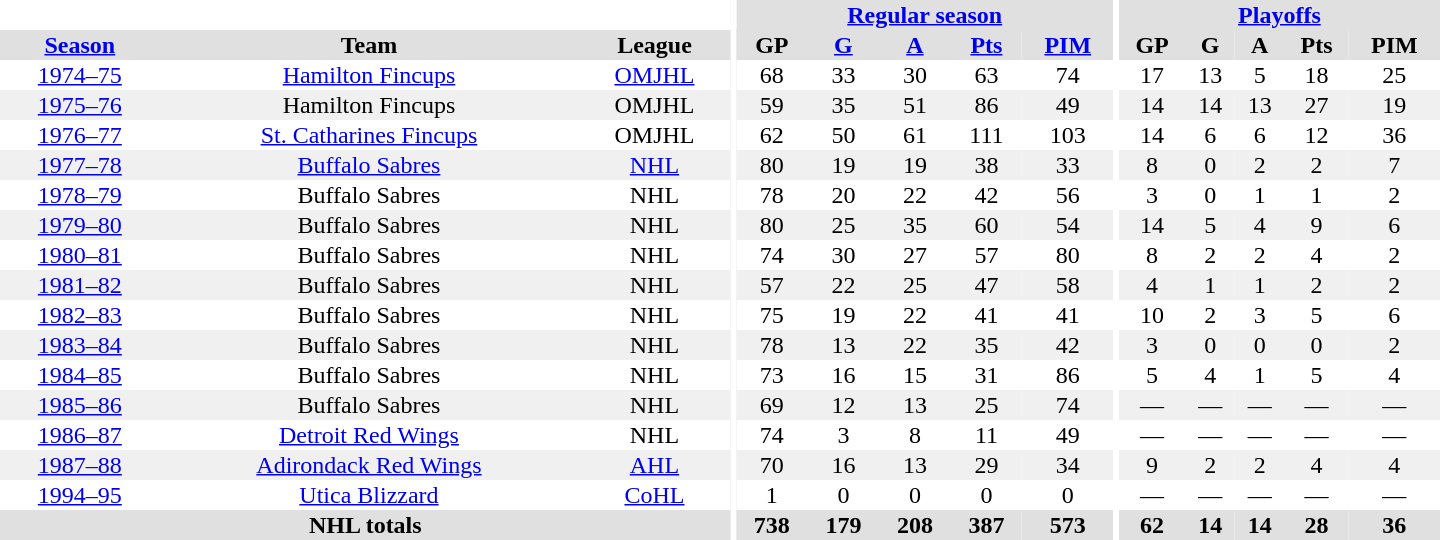<table border="0" cellpadding="1" cellspacing="0" style="text-align:center; width:60em">
<tr bgcolor="#e0e0e0">
<th colspan="3" bgcolor="#ffffff"></th>
<th rowspan="100" bgcolor="#ffffff"></th>
<th colspan="5"><a href='#'>Regular season</a></th>
<th rowspan="100" bgcolor="#ffffff"></th>
<th colspan="5"><a href='#'>Playoffs</a></th>
</tr>
<tr bgcolor="#e0e0e0">
<th><a href='#'>Season</a></th>
<th>Team</th>
<th>League</th>
<th>GP</th>
<th><a href='#'>G</a></th>
<th><a href='#'>A</a></th>
<th><a href='#'>Pts</a></th>
<th><a href='#'>PIM</a></th>
<th>GP</th>
<th>G</th>
<th>A</th>
<th>Pts</th>
<th>PIM</th>
</tr>
<tr>
<td><a href='#'>1974–75</a></td>
<td><a href='#'>Hamilton Fincups</a></td>
<td><a href='#'>OMJHL</a></td>
<td>68</td>
<td>33</td>
<td>30</td>
<td>63</td>
<td>74</td>
<td>17</td>
<td>13</td>
<td>5</td>
<td>18</td>
<td>25</td>
</tr>
<tr bgcolor="#f0f0f0">
<td><a href='#'>1975–76</a></td>
<td>Hamilton Fincups</td>
<td>OMJHL</td>
<td>59</td>
<td>35</td>
<td>51</td>
<td>86</td>
<td>49</td>
<td>14</td>
<td>14</td>
<td>13</td>
<td>27</td>
<td>19</td>
</tr>
<tr>
<td><a href='#'>1976–77</a></td>
<td><a href='#'>St. Catharines Fincups</a></td>
<td>OMJHL</td>
<td>62</td>
<td>50</td>
<td>61</td>
<td>111</td>
<td>103</td>
<td>14</td>
<td>6</td>
<td>6</td>
<td>12</td>
<td>36</td>
</tr>
<tr bgcolor="#f0f0f0">
<td><a href='#'>1977–78</a></td>
<td><a href='#'>Buffalo Sabres</a></td>
<td><a href='#'>NHL</a></td>
<td>80</td>
<td>19</td>
<td>19</td>
<td>38</td>
<td>33</td>
<td>8</td>
<td>0</td>
<td>2</td>
<td>2</td>
<td>7</td>
</tr>
<tr>
<td><a href='#'>1978–79</a></td>
<td>Buffalo Sabres</td>
<td>NHL</td>
<td>78</td>
<td>20</td>
<td>22</td>
<td>42</td>
<td>56</td>
<td>3</td>
<td>0</td>
<td>1</td>
<td>1</td>
<td>2</td>
</tr>
<tr bgcolor="#f0f0f0">
<td><a href='#'>1979–80</a></td>
<td>Buffalo Sabres</td>
<td>NHL</td>
<td>80</td>
<td>25</td>
<td>35</td>
<td>60</td>
<td>54</td>
<td>14</td>
<td>5</td>
<td>4</td>
<td>9</td>
<td>6</td>
</tr>
<tr>
<td><a href='#'>1980–81</a></td>
<td>Buffalo Sabres</td>
<td>NHL</td>
<td>74</td>
<td>30</td>
<td>27</td>
<td>57</td>
<td>80</td>
<td>8</td>
<td>2</td>
<td>2</td>
<td>4</td>
<td>2</td>
</tr>
<tr bgcolor="#f0f0f0">
<td><a href='#'>1981–82</a></td>
<td>Buffalo Sabres</td>
<td>NHL</td>
<td>57</td>
<td>22</td>
<td>25</td>
<td>47</td>
<td>58</td>
<td>4</td>
<td>1</td>
<td>1</td>
<td>2</td>
<td>2</td>
</tr>
<tr>
<td><a href='#'>1982–83</a></td>
<td>Buffalo Sabres</td>
<td>NHL</td>
<td>75</td>
<td>19</td>
<td>22</td>
<td>41</td>
<td>41</td>
<td>10</td>
<td>2</td>
<td>3</td>
<td>5</td>
<td>6</td>
</tr>
<tr bgcolor="#f0f0f0">
<td><a href='#'>1983–84</a></td>
<td>Buffalo Sabres</td>
<td>NHL</td>
<td>78</td>
<td>13</td>
<td>22</td>
<td>35</td>
<td>42</td>
<td>3</td>
<td>0</td>
<td>0</td>
<td>0</td>
<td>2</td>
</tr>
<tr>
<td><a href='#'>1984–85</a></td>
<td>Buffalo Sabres</td>
<td>NHL</td>
<td>73</td>
<td>16</td>
<td>15</td>
<td>31</td>
<td>86</td>
<td>5</td>
<td>4</td>
<td>1</td>
<td>5</td>
<td>4</td>
</tr>
<tr bgcolor="#f0f0f0">
<td><a href='#'>1985–86</a></td>
<td>Buffalo Sabres</td>
<td>NHL</td>
<td>69</td>
<td>12</td>
<td>13</td>
<td>25</td>
<td>74</td>
<td>—</td>
<td>—</td>
<td>—</td>
<td>—</td>
<td>—</td>
</tr>
<tr>
<td><a href='#'>1986–87</a></td>
<td><a href='#'>Detroit Red Wings</a></td>
<td>NHL</td>
<td>74</td>
<td>3</td>
<td>8</td>
<td>11</td>
<td>49</td>
<td>—</td>
<td>—</td>
<td>—</td>
<td>—</td>
<td>—</td>
</tr>
<tr bgcolor="#f0f0f0">
<td><a href='#'>1987–88</a></td>
<td><a href='#'>Adirondack Red Wings</a></td>
<td><a href='#'>AHL</a></td>
<td>70</td>
<td>16</td>
<td>13</td>
<td>29</td>
<td>34</td>
<td>9</td>
<td>2</td>
<td>2</td>
<td>4</td>
<td>4</td>
</tr>
<tr>
<td><a href='#'>1994–95</a></td>
<td><a href='#'>Utica Blizzard</a></td>
<td><a href='#'>CoHL</a></td>
<td>1</td>
<td>0</td>
<td>0</td>
<td>0</td>
<td>0</td>
<td>—</td>
<td>—</td>
<td>—</td>
<td>—</td>
<td>—</td>
</tr>
<tr bgcolor="#e0e0e0">
<th colspan="3">NHL totals</th>
<th>738</th>
<th>179</th>
<th>208</th>
<th>387</th>
<th>573</th>
<th>62</th>
<th>14</th>
<th>14</th>
<th>28</th>
<th>36</th>
</tr>
</table>
